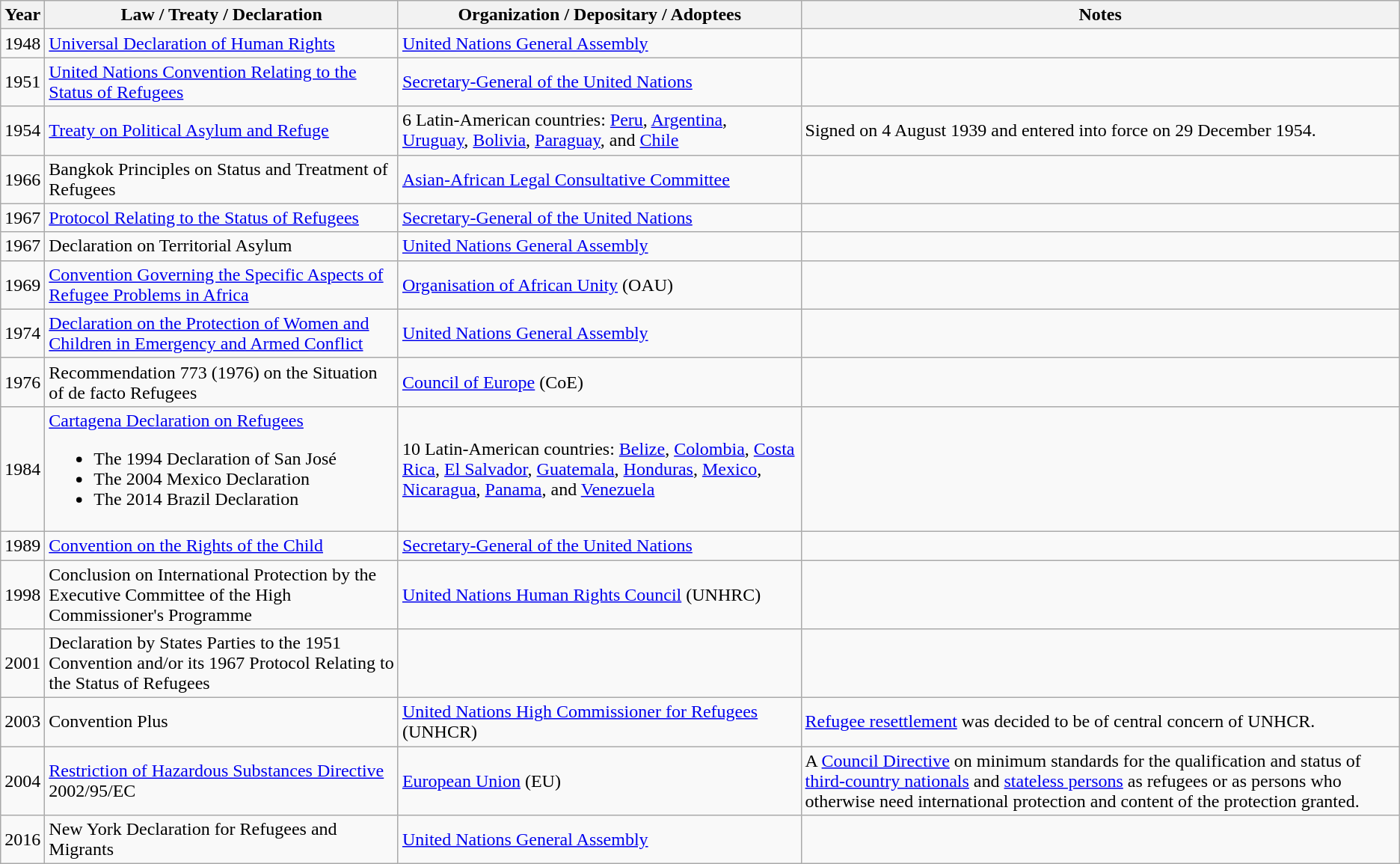<table class="wikitable sortable">
<tr>
<th>Year</th>
<th>Law / Treaty / Declaration</th>
<th>Organization / Depositary / Adoptees</th>
<th>Notes</th>
</tr>
<tr>
<td>1948</td>
<td><a href='#'>Universal Declaration of Human Rights</a></td>
<td><a href='#'>United Nations General Assembly</a></td>
<td></td>
</tr>
<tr>
<td>1951</td>
<td><a href='#'>United Nations Convention Relating to the Status of Refugees</a></td>
<td><a href='#'>Secretary-General of the United Nations</a></td>
<td></td>
</tr>
<tr>
<td>1954</td>
<td><a href='#'>Treaty on Political Asylum and Refuge</a></td>
<td>6 Latin-American countries: <a href='#'>Peru</a>, <a href='#'>Argentina</a>, <a href='#'>Uruguay</a>, <a href='#'>Bolivia</a>, <a href='#'>Paraguay</a>, and <a href='#'>Chile</a></td>
<td>Signed on 4 August 1939 and entered into force on 29 December 1954.</td>
</tr>
<tr>
<td>1966</td>
<td>Bangkok Principles on Status and Treatment of Refugees</td>
<td><a href='#'>Asian-African Legal Consultative Committee</a></td>
<td></td>
</tr>
<tr>
<td>1967</td>
<td><a href='#'>Protocol Relating to the Status of Refugees</a></td>
<td><a href='#'>Secretary-General of the United Nations</a></td>
<td></td>
</tr>
<tr>
<td>1967</td>
<td>Declaration on Territorial Asylum</td>
<td><a href='#'>United Nations General Assembly</a></td>
<td></td>
</tr>
<tr>
<td>1969</td>
<td><a href='#'>Convention Governing the Specific Aspects of Refugee Problems in Africa</a></td>
<td><a href='#'>Organisation of African Unity</a> (OAU)</td>
<td></td>
</tr>
<tr>
<td>1974</td>
<td><a href='#'>Declaration on the Protection of Women and Children in Emergency and Armed Conflict</a></td>
<td><a href='#'>United Nations General Assembly</a></td>
<td></td>
</tr>
<tr>
<td>1976</td>
<td>Recommendation 773 (1976) on the Situation of de facto Refugees</td>
<td><a href='#'>Council of Europe</a> (CoE)</td>
<td></td>
</tr>
<tr>
<td>1984</td>
<td><a href='#'>Cartagena Declaration on Refugees</a><br><ul><li>The 1994 Declaration of San José</li><li>The 2004 Mexico Declaration</li><li>The 2014 Brazil Declaration</li></ul></td>
<td>10 Latin-American countries: <a href='#'>Belize</a>, <a href='#'>Colombia</a>, <a href='#'>Costa Rica</a>, <a href='#'>El Salvador</a>, <a href='#'>Guatemala</a>, <a href='#'>Honduras</a>, <a href='#'>Mexico</a>, <a href='#'>Nicaragua</a>, <a href='#'>Panama</a>, and <a href='#'>Venezuela</a></td>
<td></td>
</tr>
<tr>
<td>1989</td>
<td><a href='#'>Convention on the Rights of the Child</a></td>
<td><a href='#'>Secretary-General of the United Nations</a></td>
<td></td>
</tr>
<tr>
<td>1998</td>
<td>Conclusion on International Protection by the Executive Committee of the High Commissioner's Programme</td>
<td><a href='#'>United Nations Human Rights Council</a> (UNHRC)</td>
<td></td>
</tr>
<tr>
<td>2001</td>
<td>Declaration by States Parties to the 1951 Convention and/or its 1967 Protocol Relating to the Status of Refugees</td>
<td></td>
<td></td>
</tr>
<tr>
<td>2003</td>
<td>Convention Plus</td>
<td><a href='#'>United Nations High Commissioner for Refugees</a> (UNHCR)</td>
<td><a href='#'>Refugee resettlement</a> was decided to be of central concern of UNHCR.</td>
</tr>
<tr>
<td>2004</td>
<td><a href='#'>Restriction of Hazardous Substances Directive</a> 2002/95/EC</td>
<td><a href='#'>European Union</a> (EU)</td>
<td>A <a href='#'>Council Directive</a> on minimum standards for the qualification and status of <a href='#'>third-country nationals</a> and <a href='#'>stateless persons</a> as refugees or as persons who otherwise need international protection and content of the protection granted.</td>
</tr>
<tr>
<td>2016</td>
<td>New York Declaration for Refugees and Migrants</td>
<td><a href='#'>United Nations General Assembly</a></td>
<td></td>
</tr>
</table>
